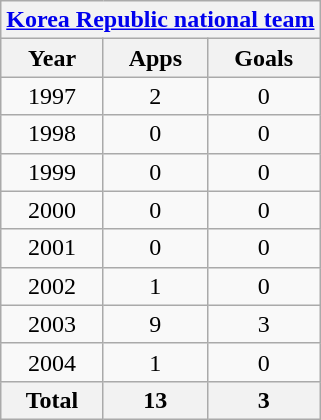<table class="wikitable" style="text-align:center">
<tr>
<th colspan=3><a href='#'>Korea Republic national team</a></th>
</tr>
<tr>
<th>Year</th>
<th>Apps</th>
<th>Goals</th>
</tr>
<tr>
<td>1997</td>
<td>2</td>
<td>0</td>
</tr>
<tr>
<td>1998</td>
<td>0</td>
<td>0</td>
</tr>
<tr>
<td>1999</td>
<td>0</td>
<td>0</td>
</tr>
<tr>
<td>2000</td>
<td>0</td>
<td>0</td>
</tr>
<tr>
<td>2001</td>
<td>0</td>
<td>0</td>
</tr>
<tr>
<td>2002</td>
<td>1</td>
<td>0</td>
</tr>
<tr>
<td>2003</td>
<td>9</td>
<td>3</td>
</tr>
<tr>
<td>2004</td>
<td>1</td>
<td>0</td>
</tr>
<tr>
<th>Total</th>
<th>13</th>
<th>3</th>
</tr>
</table>
